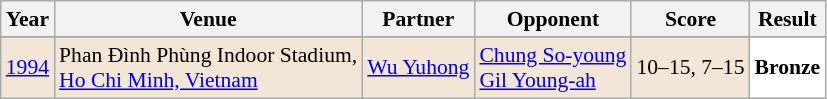<table class="sortable wikitable" style="font-size: 90%;">
<tr>
<th>Year</th>
<th>Venue</th>
<th>Partner</th>
<th>Opponent</th>
<th>Score</th>
<th>Result</th>
</tr>
<tr>
</tr>
<tr style="background:#F3E6D7">
<td align="center"><a href='#'>1994</a></td>
<td align="left">Phan Đình Phùng Indoor Stadium,<br><a href='#'>Ho Chi Minh, Vietnam</a></td>
<td align="left"> <a href='#'>Wu Yuhong</a></td>
<td align="left"> <a href='#'>Chung So-young</a> <br>  <a href='#'>Gil Young-ah</a></td>
<td align="left">10–15, 7–15</td>
<td style="text-align:left; background:white"> <strong>Bronze</strong></td>
</tr>
</table>
